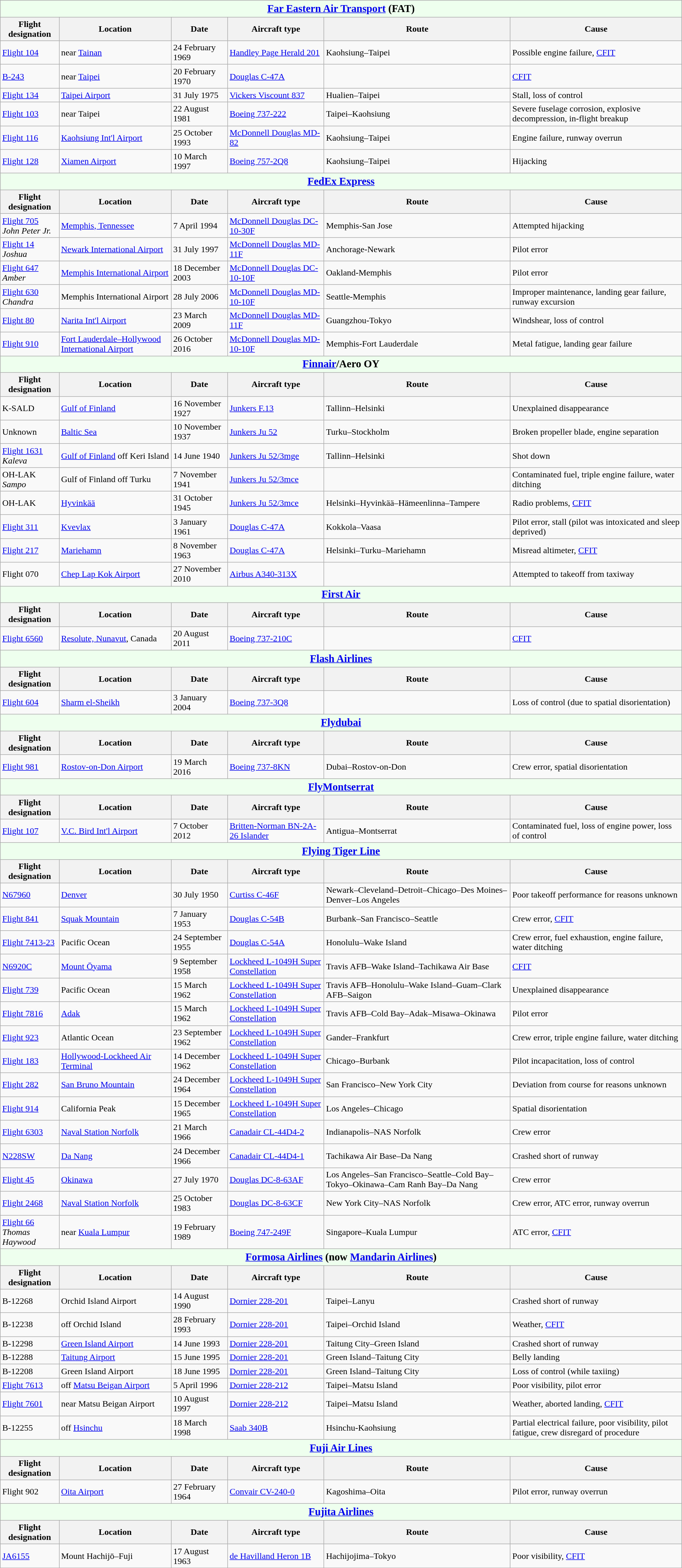<table class="wikitable">
<tr>
<th colspan="6" style="background-color:#efe;font-size:120%;"><a href='#'>Far Eastern Air Transport</a> (FAT)</th>
</tr>
<tr>
<th>Flight designation</th>
<th>Location</th>
<th>Date</th>
<th>Aircraft type</th>
<th>Route</th>
<th>Cause</th>
</tr>
<tr>
<td><a href='#'>Flight 104</a></td>
<td>near <a href='#'>Tainan</a></td>
<td>24 February 1969</td>
<td><a href='#'>Handley Page Herald 201</a></td>
<td>Kaohsiung–Taipei</td>
<td>Possible engine failure, <a href='#'>CFIT</a></td>
</tr>
<tr>
<td><a href='#'>B-243</a></td>
<td>near <a href='#'>Taipei</a></td>
<td>20 February 1970</td>
<td><a href='#'>Douglas C-47A</a></td>
<td></td>
<td><a href='#'>CFIT</a></td>
</tr>
<tr>
<td><a href='#'>Flight 134</a></td>
<td><a href='#'>Taipei Airport</a></td>
<td>31 July 1975</td>
<td><a href='#'>Vickers Viscount 837</a></td>
<td>Hualien–Taipei</td>
<td>Stall, loss of control</td>
</tr>
<tr>
<td><a href='#'>Flight 103</a></td>
<td>near Taipei</td>
<td>22 August 1981</td>
<td><a href='#'>Boeing 737-222</a></td>
<td>Taipei–Kaohsiung</td>
<td>Severe fuselage corrosion, explosive decompression, in-flight breakup</td>
</tr>
<tr>
<td><a href='#'>Flight 116</a></td>
<td><a href='#'>Kaohsiung Int'l Airport</a></td>
<td>25 October 1993</td>
<td><a href='#'>McDonnell Douglas MD-82</a></td>
<td>Kaohsiung–Taipei</td>
<td>Engine failure, runway overrun</td>
</tr>
<tr>
<td><a href='#'>Flight 128</a></td>
<td><a href='#'>Xiamen Airport</a></td>
<td>10 March 1997</td>
<td><a href='#'>Boeing 757-2Q8</a></td>
<td>Kaohsiung–Taipei</td>
<td>Hijacking</td>
</tr>
<tr>
<th colspan="6" style="background-color:#efe;font-size:120%;"><a href='#'>FedEx Express</a></th>
</tr>
<tr>
<th>Flight designation</th>
<th>Location</th>
<th>Date</th>
<th>Aircraft type</th>
<th>Route</th>
<th>Cause</th>
</tr>
<tr>
<td><a href='#'>Flight 705</a><br><em>John Peter Jr.</em></td>
<td><a href='#'>Memphis, Tennessee</a></td>
<td>7 April 1994</td>
<td><a href='#'>McDonnell Douglas DC-10-30F</a></td>
<td>Memphis-San Jose</td>
<td>Attempted hijacking</td>
</tr>
<tr>
<td><a href='#'>Flight 14</a><br><em>Joshua</em></td>
<td><a href='#'>Newark International Airport</a></td>
<td>31 July 1997</td>
<td><a href='#'>McDonnell Douglas MD-11F</a></td>
<td>Anchorage-Newark</td>
<td>Pilot error</td>
</tr>
<tr>
<td><a href='#'>Flight 647</a><br><em>Amber</em></td>
<td><a href='#'>Memphis International Airport</a></td>
<td>18 December 2003</td>
<td><a href='#'>McDonnell Douglas DC-10-10F</a></td>
<td>Oakland-Memphis</td>
<td>Pilot error</td>
</tr>
<tr>
<td><a href='#'>Flight 630</a><br><em>Chandra</em></td>
<td>Memphis International Airport</td>
<td>28 July 2006</td>
<td><a href='#'>McDonnell Douglas MD-10-10F</a></td>
<td>Seattle-Memphis</td>
<td>Improper maintenance, landing gear failure, runway excursion</td>
</tr>
<tr>
<td><a href='#'>Flight 80</a></td>
<td><a href='#'>Narita Int'l Airport</a></td>
<td>23 March 2009</td>
<td><a href='#'>McDonnell Douglas MD-11F</a></td>
<td>Guangzhou-Tokyo</td>
<td>Windshear, loss of control</td>
</tr>
<tr>
<td><a href='#'>Flight 910</a></td>
<td><a href='#'>Fort Lauderdale–Hollywood International Airport</a></td>
<td>26 October 2016</td>
<td><a href='#'>McDonnell Douglas MD-10-10F</a></td>
<td>Memphis-Fort Lauderdale</td>
<td>Metal fatigue, landing gear failure</td>
</tr>
<tr>
<th colspan="6" style="background-color:#efe;font-size:120%;"><a href='#'>Finnair</a>/Aero OY</th>
</tr>
<tr>
<th>Flight designation</th>
<th>Location</th>
<th>Date</th>
<th>Aircraft type</th>
<th>Route</th>
<th>Cause</th>
</tr>
<tr>
<td>K-SALD</td>
<td><a href='#'>Gulf of Finland</a></td>
<td>16 November 1927</td>
<td><a href='#'>Junkers F.13</a></td>
<td>Tallinn–Helsinki</td>
<td>Unexplained disappearance</td>
</tr>
<tr>
<td>Unknown</td>
<td><a href='#'>Baltic Sea</a></td>
<td>10 November 1937</td>
<td><a href='#'>Junkers Ju 52</a></td>
<td>Turku–Stockholm</td>
<td>Broken propeller blade, engine separation</td>
</tr>
<tr>
<td><a href='#'>Flight 1631</a><br><em>Kaleva</em></td>
<td><a href='#'>Gulf of Finland</a> off Keri Island</td>
<td>14 June 1940</td>
<td><a href='#'>Junkers Ju 52/3mge</a></td>
<td>Tallinn–Helsinki</td>
<td>Shot down</td>
</tr>
<tr>
<td>OH-LAK<br><em>Sampo</em></td>
<td>Gulf of Finland off Turku</td>
<td>7 November 1941</td>
<td><a href='#'>Junkers Ju 52/3mce</a></td>
<td></td>
<td>Contaminated fuel, triple engine failure, water ditching</td>
</tr>
<tr>
<td>OH-LAK</td>
<td><a href='#'>Hyvinkää</a></td>
<td>31 October 1945</td>
<td><a href='#'>Junkers Ju 52/3mce</a></td>
<td>Helsinki–Hyvinkää–Hämeenlinna–Tampere</td>
<td>Radio problems, <a href='#'>CFIT</a></td>
</tr>
<tr>
<td><a href='#'>Flight 311</a></td>
<td><a href='#'>Kvevlax</a></td>
<td>3 January 1961</td>
<td><a href='#'>Douglas C-47A</a></td>
<td>Kokkola–Vaasa</td>
<td>Pilot error, stall (pilot was intoxicated and sleep deprived)</td>
</tr>
<tr>
<td><a href='#'>Flight 217</a></td>
<td><a href='#'>Mariehamn</a></td>
<td>8 November 1963</td>
<td><a href='#'>Douglas C-47A</a></td>
<td>Helsinki–Turku–Mariehamn</td>
<td>Misread altimeter, <a href='#'>CFIT</a></td>
</tr>
<tr>
<td>Flight 070</td>
<td><a href='#'>Chep Lap Kok Airport</a></td>
<td>27 November 2010</td>
<td><a href='#'>Airbus A340-313X</a></td>
<td></td>
<td>Attempted to takeoff from taxiway</td>
</tr>
<tr>
<th colspan="6" style="background-color:#efe;font-size:120%;"><a href='#'>First Air</a></th>
</tr>
<tr>
<th>Flight designation</th>
<th>Location</th>
<th>Date</th>
<th>Aircraft type</th>
<th>Route</th>
<th>Cause</th>
</tr>
<tr>
<td><a href='#'>Flight 6560</a></td>
<td><a href='#'>Resolute, Nunavut</a>, Canada</td>
<td>20 August 2011</td>
<td><a href='#'>Boeing 737-210C</a></td>
<td></td>
<td><a href='#'>CFIT</a></td>
</tr>
<tr>
<th colspan="6" style="background-color:#efe;font-size:120%;"><a href='#'>Flash Airlines</a></th>
</tr>
<tr>
<th>Flight designation</th>
<th>Location</th>
<th>Date</th>
<th>Aircraft type</th>
<th>Route</th>
<th>Cause</th>
</tr>
<tr>
<td><a href='#'>Flight 604</a></td>
<td><a href='#'>Sharm el-Sheikh</a></td>
<td>3 January 2004</td>
<td><a href='#'>Boeing 737-3Q8</a></td>
<td></td>
<td>Loss of control (due to spatial disorientation)</td>
</tr>
<tr>
<th colspan="6" style="background-color:#efe;font-size:120%;"><a href='#'>Flydubai</a></th>
</tr>
<tr>
<th>Flight designation</th>
<th>Location</th>
<th>Date</th>
<th>Aircraft type</th>
<th>Route</th>
<th>Cause</th>
</tr>
<tr>
<td><a href='#'>Flight 981</a></td>
<td><a href='#'>Rostov-on-Don Airport</a></td>
<td>19 March 2016</td>
<td><a href='#'>Boeing 737-8KN</a></td>
<td>Dubai–Rostov-on-Don</td>
<td>Crew error, spatial disorientation</td>
</tr>
<tr>
<th colspan="6" style="background-color:#efe;font-size:120%;"><a href='#'>FlyMontserrat</a></th>
</tr>
<tr>
<th>Flight designation</th>
<th>Location</th>
<th>Date</th>
<th>Aircraft type</th>
<th>Route</th>
<th>Cause</th>
</tr>
<tr>
<td><a href='#'>Flight 107</a></td>
<td><a href='#'>V.C. Bird Int'l Airport</a></td>
<td>7 October 2012</td>
<td><a href='#'>Britten-Norman BN-2A-26 Islander</a></td>
<td>Antigua–Montserrat</td>
<td>Contaminated fuel, loss of engine power, loss of control</td>
</tr>
<tr>
<th colspan="6" style="background-color:#efe;font-size:120%;"><a href='#'>Flying Tiger Line</a></th>
</tr>
<tr>
<th>Flight designation</th>
<th>Location</th>
<th>Date</th>
<th>Aircraft type</th>
<th>Route</th>
<th>Cause</th>
</tr>
<tr>
<td><a href='#'>N67960</a></td>
<td><a href='#'>Denver</a></td>
<td>30 July 1950</td>
<td><a href='#'>Curtiss C-46F</a></td>
<td>Newark–Cleveland–Detroit–Chicago–Des Moines–Denver–Los Angeles</td>
<td>Poor takeoff performance for reasons unknown</td>
</tr>
<tr>
<td><a href='#'>Flight 841</a></td>
<td><a href='#'>Squak Mountain</a></td>
<td>7 January 1953</td>
<td><a href='#'>Douglas C-54B</a></td>
<td>Burbank–San Francisco–Seattle</td>
<td>Crew error, <a href='#'>CFIT</a></td>
</tr>
<tr>
<td><a href='#'>Flight 7413-23</a></td>
<td>Pacific Ocean</td>
<td>24 September 1955</td>
<td><a href='#'>Douglas C-54A</a></td>
<td>Honolulu–Wake Island</td>
<td>Crew error, fuel exhaustion, engine failure, water ditching</td>
</tr>
<tr>
<td><a href='#'>N6920C</a></td>
<td><a href='#'>Mount Ōyama</a></td>
<td>9 September 1958</td>
<td><a href='#'>Lockheed L-1049H Super Constellation</a></td>
<td>Travis AFB–Wake Island–Tachikawa Air Base</td>
<td><a href='#'>CFIT</a></td>
</tr>
<tr>
<td><a href='#'>Flight 739</a></td>
<td>Pacific Ocean</td>
<td>15 March 1962</td>
<td><a href='#'>Lockheed L-1049H Super Constellation</a></td>
<td>Travis AFB–Honolulu–Wake Island–Guam–Clark AFB–Saigon</td>
<td>Unexplained disappearance</td>
</tr>
<tr>
<td><a href='#'>Flight 7816</a></td>
<td><a href='#'>Adak</a></td>
<td>15 March 1962</td>
<td><a href='#'>Lockheed L-1049H Super Constellation</a></td>
<td>Travis AFB–Cold Bay–Adak–Misawa–Okinawa</td>
<td>Pilot error</td>
</tr>
<tr>
<td><a href='#'>Flight 923</a></td>
<td>Atlantic Ocean</td>
<td>23 September 1962</td>
<td><a href='#'>Lockheed L-1049H Super Constellation</a></td>
<td>Gander–Frankfurt</td>
<td>Crew error, triple engine failure, water ditching</td>
</tr>
<tr>
<td><a href='#'>Flight 183</a></td>
<td><a href='#'>Hollywood-Lockheed Air Terminal</a></td>
<td>14 December 1962</td>
<td><a href='#'>Lockheed L-1049H Super Constellation</a></td>
<td>Chicago–Burbank</td>
<td>Pilot incapacitation, loss of control</td>
</tr>
<tr>
<td><a href='#'>Flight 282</a></td>
<td><a href='#'>San Bruno Mountain</a></td>
<td>24 December 1964</td>
<td><a href='#'>Lockheed L-1049H Super Constellation</a></td>
<td>San Francisco–New York City</td>
<td>Deviation from course for reasons unknown</td>
</tr>
<tr>
<td><a href='#'>Flight 914</a></td>
<td>California Peak</td>
<td>15 December 1965</td>
<td><a href='#'>Lockheed L-1049H Super Constellation</a></td>
<td>Los Angeles–Chicago</td>
<td>Spatial disorientation</td>
</tr>
<tr>
<td><a href='#'>Flight 6303</a></td>
<td><a href='#'>Naval Station Norfolk</a></td>
<td>21 March 1966</td>
<td><a href='#'>Canadair CL-44D4-2</a></td>
<td>Indianapolis–NAS Norfolk</td>
<td>Crew error</td>
</tr>
<tr>
<td><a href='#'>N228SW</a></td>
<td><a href='#'>Da Nang</a></td>
<td>24 December 1966</td>
<td><a href='#'>Canadair CL-44D4-1</a></td>
<td>Tachikawa Air Base–Da Nang</td>
<td>Crashed short of runway</td>
</tr>
<tr>
<td><a href='#'>Flight 45</a></td>
<td><a href='#'>Okinawa</a></td>
<td>27 July 1970</td>
<td><a href='#'>Douglas DC-8-63AF</a></td>
<td>Los Angeles–San Francisco–Seattle–Cold Bay–Tokyo–Okinawa–Cam Ranh Bay–Da Nang</td>
<td>Crew error</td>
</tr>
<tr>
<td><a href='#'>Flight 2468</a></td>
<td><a href='#'>Naval Station Norfolk</a></td>
<td>25 October 1983</td>
<td><a href='#'>Douglas DC-8-63CF</a></td>
<td>New York City–NAS Norfolk</td>
<td>Crew error, ATC error, runway overrun</td>
</tr>
<tr>
<td><a href='#'>Flight 66</a><br><em>Thomas Haywood</em></td>
<td>near <a href='#'>Kuala Lumpur</a></td>
<td>19 February 1989</td>
<td><a href='#'>Boeing 747-249F</a></td>
<td>Singapore–Kuala Lumpur</td>
<td>ATC error, <a href='#'>CFIT</a></td>
</tr>
<tr>
<th colspan="6" style="background-color:#efe;font-size:120%;"><a href='#'>Formosa Airlines</a> (now <a href='#'>Mandarin Airlines</a>)</th>
</tr>
<tr>
<th>Flight designation</th>
<th>Location</th>
<th>Date</th>
<th>Aircraft type</th>
<th>Route</th>
<th>Cause</th>
</tr>
<tr>
<td>B-12268</td>
<td>Orchid Island Airport</td>
<td>14 August 1990</td>
<td><a href='#'>Dornier 228-201</a></td>
<td>Taipei–Lanyu</td>
<td>Crashed short of runway</td>
</tr>
<tr>
<td>B-12238</td>
<td>off Orchid Island</td>
<td>28 February 1993</td>
<td><a href='#'>Dornier 228-201</a></td>
<td>Taipei–Orchid Island</td>
<td>Weather, <a href='#'>CFIT</a></td>
</tr>
<tr>
<td>B-12298</td>
<td><a href='#'>Green Island Airport</a></td>
<td>14 June 1993</td>
<td><a href='#'>Dornier 228-201</a></td>
<td>Taitung City–Green Island</td>
<td>Crashed short of runway</td>
</tr>
<tr>
<td>B-12288</td>
<td><a href='#'>Taitung Airport</a></td>
<td>15 June 1995</td>
<td><a href='#'>Dornier 228-201</a></td>
<td>Green Island–Taitung City</td>
<td>Belly landing</td>
</tr>
<tr>
<td>B-12208</td>
<td>Green Island Airport</td>
<td>18 June 1995</td>
<td><a href='#'>Dornier 228-201</a></td>
<td>Green Island–Taitung City</td>
<td>Loss of control (while taxiing)</td>
</tr>
<tr>
<td><a href='#'>Flight 7613</a></td>
<td>off <a href='#'>Matsu Beigan Airport</a></td>
<td>5 April 1996</td>
<td><a href='#'>Dornier 228-212</a></td>
<td>Taipei–Matsu Island</td>
<td>Poor visibility, pilot error</td>
</tr>
<tr>
<td><a href='#'>Flight 7601</a></td>
<td>near Matsu Beigan Airport</td>
<td>10 August 1997</td>
<td><a href='#'>Dornier 228-212</a></td>
<td>Taipei–Matsu Island</td>
<td>Weather, aborted landing, <a href='#'>CFIT</a></td>
</tr>
<tr>
<td>B-12255</td>
<td>off <a href='#'>Hsinchu</a></td>
<td>18 March 1998</td>
<td><a href='#'>Saab 340B</a></td>
<td>Hsinchu-Kaohsiung</td>
<td>Partial electrical failure, poor visibility, pilot fatigue, crew disregard of procedure</td>
</tr>
<tr>
<th colspan="6" style="background-color:#efe;font-size:120%;"><a href='#'>Fuji Air Lines</a></th>
</tr>
<tr>
<th>Flight designation</th>
<th>Location</th>
<th>Date</th>
<th>Aircraft type</th>
<th>Route</th>
<th>Cause</th>
</tr>
<tr>
<td>Flight 902</td>
<td><a href='#'>Oita Airport</a></td>
<td>27 February 1964</td>
<td><a href='#'>Convair CV-240-0</a></td>
<td>Kagoshima–Oita</td>
<td>Pilot error, runway overrun</td>
</tr>
<tr>
<th colspan="6" style="background-color:#efe;font-size:120%;"><a href='#'>Fujita Airlines</a></th>
</tr>
<tr>
<th>Flight designation</th>
<th>Location</th>
<th>Date</th>
<th>Aircraft type</th>
<th>Route</th>
<th>Cause</th>
</tr>
<tr>
<td><a href='#'>JA6155</a></td>
<td>Mount Hachijō–Fuji</td>
<td>17 August 1963</td>
<td><a href='#'>de Havilland Heron 1B</a></td>
<td>Hachijojima–Tokyo</td>
<td>Poor visibility, <a href='#'>CFIT</a></td>
</tr>
<tr>
</tr>
</table>
